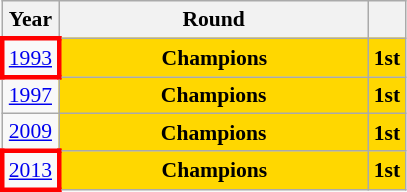<table class="wikitable" style="text-align: center; font-size:90%">
<tr>
<th>Year</th>
<th style="width:200px">Round</th>
<th></th>
</tr>
<tr>
<td style="border: 3px solid red"><a href='#'>1993</a></td>
<td bgcolor=Gold><strong>Champions</strong></td>
<td bgcolor=Gold><strong>1st</strong></td>
</tr>
<tr>
<td><a href='#'>1997</a></td>
<td bgcolor=Gold><strong>Champions</strong></td>
<td bgcolor=Gold><strong>1st</strong></td>
</tr>
<tr>
<td><a href='#'>2009</a></td>
<td bgcolor=Gold><strong>Champions</strong></td>
<td bgcolor=Gold><strong>1st</strong></td>
</tr>
<tr>
<td style="border: 3px solid red"><a href='#'>2013</a></td>
<td bgcolor=Gold><strong>Champions</strong></td>
<td bgcolor=Gold><strong>1st</strong></td>
</tr>
</table>
